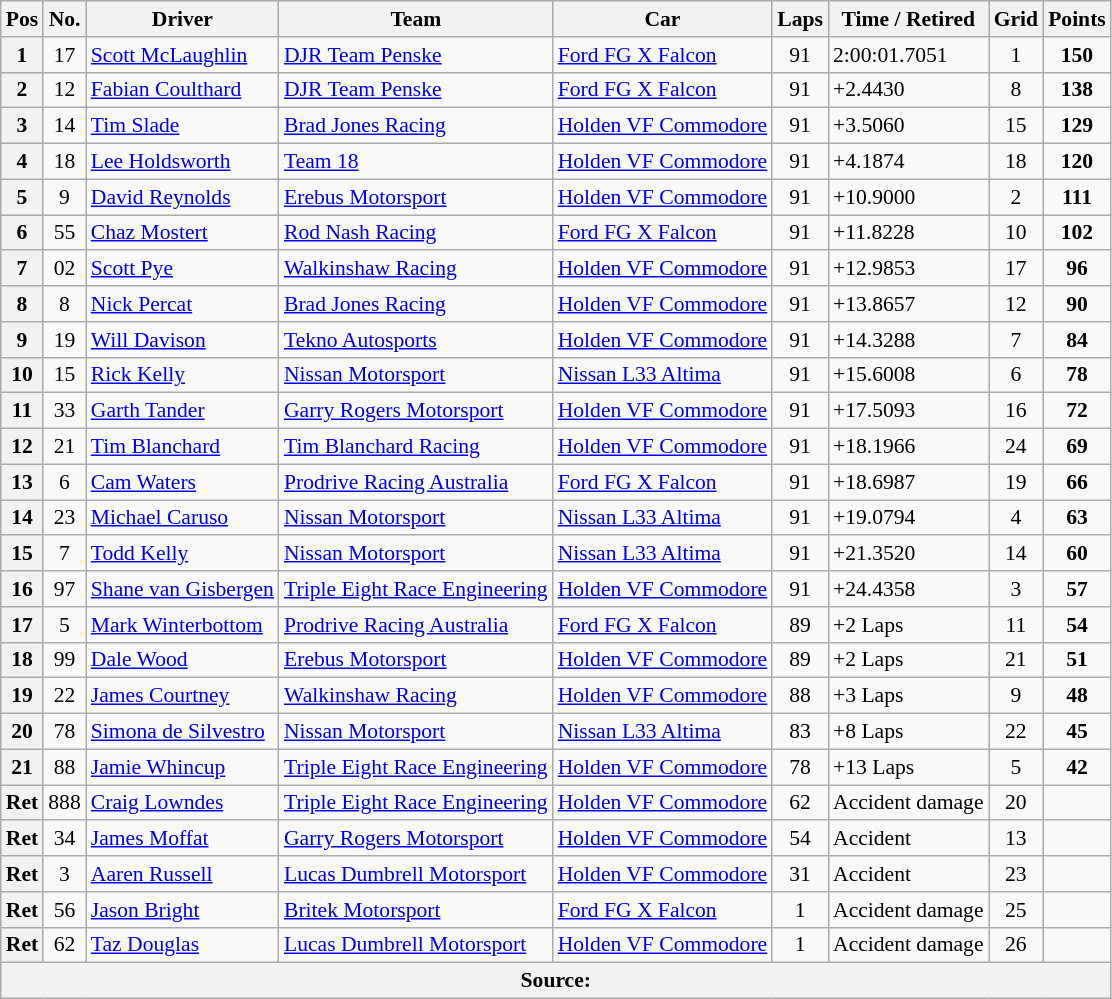<table class="wikitable" style="font-size:90%;">
<tr>
<th>Pos</th>
<th>No.</th>
<th>Driver</th>
<th>Team</th>
<th>Car</th>
<th>Laps</th>
<th>Time / Retired</th>
<th>Grid</th>
<th>Points</th>
</tr>
<tr>
<th>1</th>
<td align="center">17</td>
<td> <a href='#'>Scott McLaughlin</a></td>
<td><a href='#'>DJR Team Penske</a></td>
<td><a href='#'>Ford FG X Falcon</a></td>
<td align="center">91</td>
<td>2:00:01.7051</td>
<td align="center">1</td>
<td align="center"><strong>150</strong></td>
</tr>
<tr>
<th>2</th>
<td align="center">12</td>
<td> <a href='#'>Fabian Coulthard</a></td>
<td><a href='#'>DJR Team Penske</a></td>
<td><a href='#'>Ford FG X Falcon</a></td>
<td align="center">91</td>
<td>+2.4430</td>
<td align="center">8</td>
<td align="center"><strong>138</strong></td>
</tr>
<tr>
<th>3</th>
<td align="center">14</td>
<td> <a href='#'>Tim Slade</a></td>
<td><a href='#'>Brad Jones Racing</a></td>
<td><a href='#'>Holden VF Commodore</a></td>
<td align="center">91</td>
<td>+3.5060</td>
<td align="center">15</td>
<td align="center"><strong>129</strong></td>
</tr>
<tr>
<th>4</th>
<td align="center">18</td>
<td> <a href='#'>Lee Holdsworth</a></td>
<td><a href='#'>Team 18</a></td>
<td><a href='#'>Holden VF Commodore</a></td>
<td align="center">91</td>
<td>+4.1874</td>
<td align="center">18</td>
<td align="center"><strong>120</strong></td>
</tr>
<tr>
<th>5</th>
<td align="center">9</td>
<td> <a href='#'>David Reynolds</a></td>
<td><a href='#'>Erebus Motorsport</a></td>
<td><a href='#'>Holden VF Commodore</a></td>
<td align="center">91</td>
<td>+10.9000</td>
<td align="center">2</td>
<td align="center"><strong>111</strong></td>
</tr>
<tr>
<th>6</th>
<td align="center">55</td>
<td> <a href='#'>Chaz Mostert</a></td>
<td><a href='#'>Rod Nash Racing</a></td>
<td><a href='#'>Ford FG X Falcon</a></td>
<td align="center">91</td>
<td>+11.8228</td>
<td align="center">10</td>
<td align="center"><strong>102</strong></td>
</tr>
<tr>
<th>7</th>
<td align="center">02</td>
<td> <a href='#'>Scott Pye</a></td>
<td><a href='#'>Walkinshaw Racing</a></td>
<td><a href='#'>Holden VF Commodore</a></td>
<td align="center">91</td>
<td>+12.9853</td>
<td align="center">17</td>
<td align="center"><strong>96</strong></td>
</tr>
<tr>
<th>8</th>
<td align="center">8</td>
<td> <a href='#'>Nick Percat</a></td>
<td><a href='#'>Brad Jones Racing</a></td>
<td><a href='#'>Holden VF Commodore</a></td>
<td align="center">91</td>
<td>+13.8657</td>
<td align="center">12</td>
<td align="center"><strong>90</strong></td>
</tr>
<tr>
<th>9</th>
<td align="center">19</td>
<td> <a href='#'>Will Davison</a></td>
<td><a href='#'>Tekno Autosports</a></td>
<td><a href='#'>Holden VF Commodore</a></td>
<td align="center">91</td>
<td>+14.3288</td>
<td align="center">7</td>
<td align="center"><strong>84</strong></td>
</tr>
<tr>
<th>10</th>
<td align="center">15</td>
<td> <a href='#'>Rick Kelly</a></td>
<td><a href='#'>Nissan Motorsport</a></td>
<td><a href='#'>Nissan L33 Altima</a></td>
<td align="center">91</td>
<td>+15.6008</td>
<td align="center">6</td>
<td align="center"><strong>78</strong></td>
</tr>
<tr>
<th>11</th>
<td align="center">33</td>
<td> <a href='#'>Garth Tander</a></td>
<td><a href='#'>Garry Rogers Motorsport</a></td>
<td><a href='#'>Holden VF Commodore</a></td>
<td align="center">91</td>
<td>+17.5093</td>
<td align="center">16</td>
<td align="center"><strong>72</strong></td>
</tr>
<tr>
<th>12</th>
<td align="center">21</td>
<td> <a href='#'>Tim Blanchard</a></td>
<td><a href='#'>Tim Blanchard Racing</a></td>
<td><a href='#'>Holden VF Commodore</a></td>
<td align="center">91</td>
<td>+18.1966</td>
<td align="center">24</td>
<td align="center"><strong>69</strong></td>
</tr>
<tr>
<th>13</th>
<td align="center">6</td>
<td> <a href='#'>Cam Waters</a></td>
<td><a href='#'>Prodrive Racing Australia</a></td>
<td><a href='#'>Ford FG X Falcon</a></td>
<td align="center">91</td>
<td>+18.6987</td>
<td align="center">19</td>
<td align="center"><strong>66</strong></td>
</tr>
<tr>
<th>14</th>
<td align="center">23</td>
<td> <a href='#'>Michael Caruso</a></td>
<td><a href='#'>Nissan Motorsport</a></td>
<td><a href='#'>Nissan L33 Altima</a></td>
<td align="center">91</td>
<td>+19.0794</td>
<td align="center">4</td>
<td align="center"><strong>63</strong></td>
</tr>
<tr>
<th>15</th>
<td align="center">7</td>
<td> <a href='#'>Todd Kelly</a></td>
<td><a href='#'>Nissan Motorsport</a></td>
<td><a href='#'>Nissan L33 Altima</a></td>
<td align="center">91</td>
<td>+21.3520</td>
<td align="center">14</td>
<td align="center"><strong>60</strong></td>
</tr>
<tr>
<th>16</th>
<td align="center">97</td>
<td> <a href='#'>Shane van Gisbergen</a></td>
<td><a href='#'>Triple Eight Race Engineering</a></td>
<td><a href='#'>Holden VF Commodore</a></td>
<td align="center">91</td>
<td>+24.4358</td>
<td align="center">3</td>
<td align="center"><strong>57</strong></td>
</tr>
<tr>
<th>17</th>
<td align="center">5</td>
<td> <a href='#'>Mark Winterbottom</a></td>
<td><a href='#'>Prodrive Racing Australia</a></td>
<td><a href='#'>Ford FG X Falcon</a></td>
<td align="center">89</td>
<td>+2 Laps</td>
<td align="center">11</td>
<td align="center"><strong>54</strong></td>
</tr>
<tr>
<th>18</th>
<td align="center">99</td>
<td> <a href='#'>Dale Wood</a></td>
<td><a href='#'>Erebus Motorsport</a></td>
<td><a href='#'>Holden VF Commodore</a></td>
<td align="center">89</td>
<td>+2 Laps</td>
<td align="center">21</td>
<td align="center"><strong>51</strong></td>
</tr>
<tr>
<th>19</th>
<td align="center">22</td>
<td> <a href='#'>James Courtney</a></td>
<td><a href='#'>Walkinshaw Racing</a></td>
<td><a href='#'>Holden VF Commodore</a></td>
<td align="center">88</td>
<td>+3 Laps</td>
<td align="center">9</td>
<td align="center"><strong>48</strong></td>
</tr>
<tr>
<th>20</th>
<td align="center">78</td>
<td> <a href='#'>Simona de Silvestro</a></td>
<td><a href='#'>Nissan Motorsport</a></td>
<td><a href='#'>Nissan L33 Altima</a></td>
<td align="center">83</td>
<td>+8 Laps</td>
<td align="center">22</td>
<td align="center"><strong>45</strong></td>
</tr>
<tr>
<th>21</th>
<td align="center">88</td>
<td> <a href='#'>Jamie Whincup</a></td>
<td><a href='#'>Triple Eight Race Engineering</a></td>
<td><a href='#'>Holden VF Commodore</a></td>
<td align="center">78</td>
<td>+13 Laps</td>
<td align="center">5</td>
<td align="center"><strong>42</strong></td>
</tr>
<tr>
<th>Ret</th>
<td align="center">888</td>
<td> <a href='#'>Craig Lowndes</a></td>
<td><a href='#'>Triple Eight Race Engineering</a></td>
<td><a href='#'>Holden VF Commodore</a></td>
<td align="center">62</td>
<td>Accident damage</td>
<td align="center">20</td>
<td align="center"></td>
</tr>
<tr>
<th>Ret</th>
<td align="center">34</td>
<td> <a href='#'>James Moffat</a></td>
<td><a href='#'>Garry Rogers Motorsport</a></td>
<td><a href='#'>Holden VF Commodore</a></td>
<td align="center">54</td>
<td>Accident</td>
<td align="center">13</td>
<td align="center"></td>
</tr>
<tr>
<th>Ret</th>
<td align="center">3</td>
<td> <a href='#'>Aaren Russell</a></td>
<td><a href='#'>Lucas Dumbrell Motorsport</a></td>
<td><a href='#'>Holden VF Commodore</a></td>
<td align="center">31</td>
<td>Accident</td>
<td align="center">23</td>
<td align="center"></td>
</tr>
<tr>
<th>Ret</th>
<td align="center">56</td>
<td> <a href='#'>Jason Bright</a></td>
<td><a href='#'>Britek Motorsport</a></td>
<td><a href='#'>Ford FG X Falcon</a></td>
<td align="center">1</td>
<td>Accident damage</td>
<td align="center">25</td>
<td align="center"></td>
</tr>
<tr>
<th>Ret</th>
<td align="center">62</td>
<td> <a href='#'>Taz Douglas</a></td>
<td><a href='#'>Lucas Dumbrell Motorsport</a></td>
<td><a href='#'>Holden VF Commodore</a></td>
<td align="center">1</td>
<td>Accident damage</td>
<td align="center">26</td>
<td align="center"></td>
</tr>
<tr>
<th colspan="9">Source:</th>
</tr>
</table>
